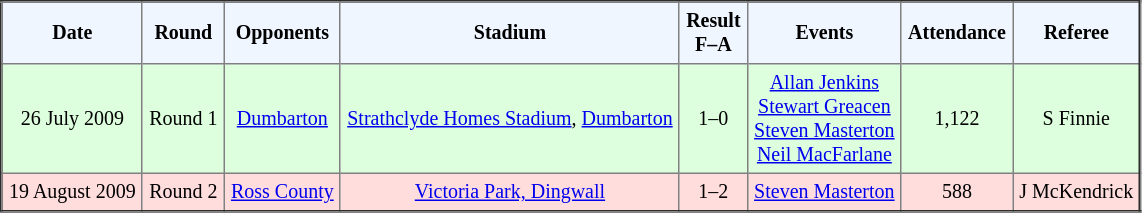<table border="2" cellpadding="4" style="border-collapse:collapse; text-align:center; font-size:smaller;">
<tr style="background:#f0f6ff;">
<th><strong>Date</strong></th>
<th><strong>Round</strong></th>
<th><strong>Opponents</strong></th>
<th><strong>Stadium</strong></th>
<th><strong>Result<br>F–A</strong></th>
<th><strong>Events</strong></th>
<th><strong>Attendance</strong></th>
<th><strong>Referee</strong></th>
</tr>
<tr bgcolor="ddffdd">
<td>26 July 2009</td>
<td>Round 1</td>
<td><a href='#'>Dumbarton</a></td>
<td><a href='#'>Strathclyde Homes Stadium</a>, <a href='#'>Dumbarton</a></td>
<td>1–0</td>
<td><a href='#'>Allan Jenkins</a> <br><a href='#'>Stewart Greacen</a> <br><a href='#'>Steven Masterton</a> <br><a href='#'>Neil MacFarlane</a> </td>
<td>1,122</td>
<td>S Finnie</td>
</tr>
<tr bgcolor="ffdddd">
<td>19 August 2009</td>
<td>Round 2</td>
<td><a href='#'>Ross County</a></td>
<td><a href='#'>Victoria Park, Dingwall</a></td>
<td>1–2</td>
<td><a href='#'>Steven Masterton</a>  </td>
<td>588</td>
<td>J McKendrick</td>
</tr>
</table>
